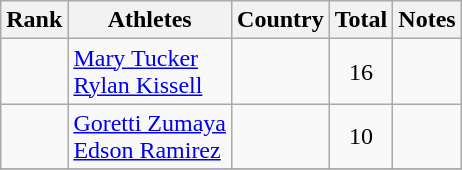<table class="wikitable sortable" style="text-align:center">
<tr>
<th>Rank</th>
<th>Athletes</th>
<th>Country</th>
<th>Total</th>
<th>Notes</th>
</tr>
<tr>
<td></td>
<td align=left><a href='#'>Mary Tucker</a><br><a href='#'>Rylan Kissell</a></td>
<td align=left></td>
<td>16</td>
<td></td>
</tr>
<tr>
<td></td>
<td align=left><a href='#'>Goretti Zumaya</a><br><a href='#'>Edson Ramirez</a></td>
<td align=left></td>
<td>10</td>
<td></td>
</tr>
<tr>
</tr>
</table>
